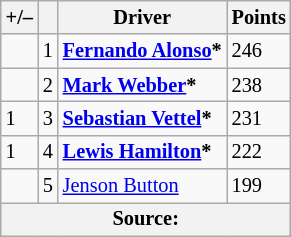<table class="wikitable" style="font-size: 85%;">
<tr>
<th scope="col">+/–</th>
<th scope="col"></th>
<th scope="col">Driver</th>
<th scope="col">Points</th>
</tr>
<tr>
<td align="left"></td>
<td align="center">1</td>
<td> <strong><a href='#'>Fernando Alonso</a>*</strong></td>
<td>246</td>
</tr>
<tr>
<td align="left"></td>
<td align="center">2</td>
<td> <strong><a href='#'>Mark Webber</a>*</strong></td>
<td>238</td>
</tr>
<tr>
<td align="left"> 1</td>
<td align="center">3</td>
<td> <strong><a href='#'>Sebastian Vettel</a>*</strong></td>
<td>231</td>
</tr>
<tr>
<td align="left"> 1</td>
<td align="center">4</td>
<td> <strong><a href='#'>Lewis Hamilton</a>*</strong></td>
<td>222</td>
</tr>
<tr>
<td align="left"></td>
<td align="center">5</td>
<td> <a href='#'>Jenson Button</a></td>
<td>199</td>
</tr>
<tr>
<th colspan=4>Source:</th>
</tr>
</table>
